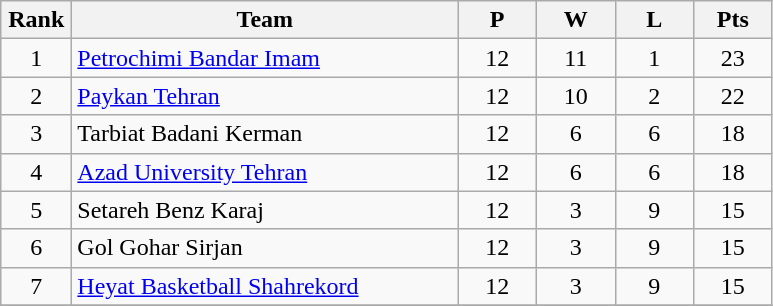<table class="wikitable" style="text-align: center;">
<tr>
<th width=40>Rank</th>
<th width=250>Team</th>
<th width=45>P</th>
<th width=45>W</th>
<th width=45>L</th>
<th width=45>Pts</th>
</tr>
<tr>
<td>1</td>
<td align="left"><a href='#'>Petrochimi Bandar Imam</a></td>
<td>12</td>
<td>11</td>
<td>1</td>
<td>23</td>
</tr>
<tr>
<td>2</td>
<td align="left"><a href='#'>Paykan Tehran</a></td>
<td>12</td>
<td>10</td>
<td>2</td>
<td>22</td>
</tr>
<tr>
<td>3</td>
<td align="left">Tarbiat Badani Kerman</td>
<td>12</td>
<td>6</td>
<td>6</td>
<td>18</td>
</tr>
<tr>
<td>4</td>
<td align="left"><a href='#'>Azad University Tehran</a></td>
<td>12</td>
<td>6</td>
<td>6</td>
<td>18</td>
</tr>
<tr>
<td>5</td>
<td align="left">Setareh Benz Karaj</td>
<td>12</td>
<td>3</td>
<td>9</td>
<td>15</td>
</tr>
<tr>
<td>6</td>
<td align="left">Gol Gohar Sirjan</td>
<td>12</td>
<td>3</td>
<td>9</td>
<td>15</td>
</tr>
<tr>
<td>7</td>
<td align="left"><a href='#'>Heyat Basketball Shahrekord</a></td>
<td>12</td>
<td>3</td>
<td>9</td>
<td>15</td>
</tr>
<tr>
</tr>
</table>
